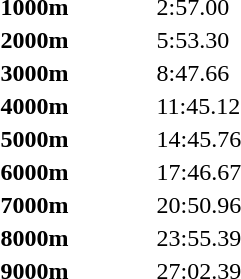<table>
<tr>
<th width=100></th>
<th width=100></th>
<th width=200></th>
</tr>
<tr>
<td><strong>1000m</strong></td>
<td>2:57.00</td>
<td></td>
</tr>
<tr>
<td><strong>2000m</strong></td>
<td>5:53.30</td>
<td></td>
</tr>
<tr>
<td><strong>3000m</strong></td>
<td>8:47.66</td>
<td></td>
</tr>
<tr>
<td><strong>4000m</strong></td>
<td>11:45.12</td>
<td></td>
</tr>
<tr>
<td><strong>5000m</strong></td>
<td>14:45.76</td>
<td></td>
</tr>
<tr>
<td><strong>6000m</strong></td>
<td>17:46.67</td>
<td></td>
</tr>
<tr>
<td><strong>7000m</strong></td>
<td>20:50.96</td>
<td></td>
</tr>
<tr>
<td><strong>8000m</strong></td>
<td>23:55.39</td>
<td></td>
</tr>
<tr>
<td><strong>9000m</strong></td>
<td>27:02.39</td>
<td></td>
</tr>
<tr>
</tr>
</table>
